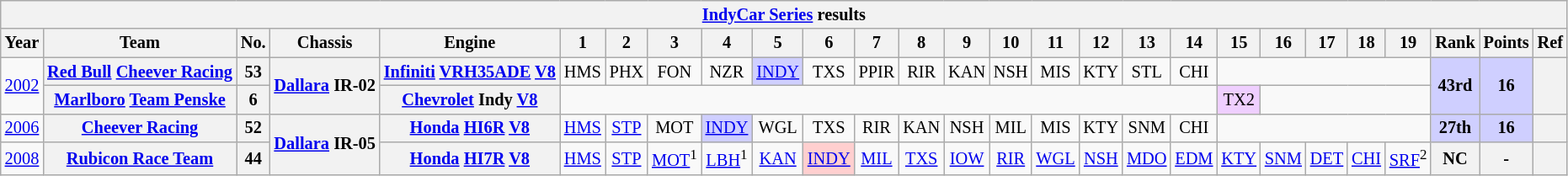<table class="wikitable" style="text-align:center; font-size:85%">
<tr>
<th colspan=47><a href='#'>IndyCar Series</a> results</th>
</tr>
<tr>
<th>Year</th>
<th>Team</th>
<th>No.</th>
<th>Chassis</th>
<th>Engine</th>
<th>1</th>
<th>2</th>
<th>3</th>
<th>4</th>
<th>5</th>
<th>6</th>
<th>7</th>
<th>8</th>
<th>9</th>
<th>10</th>
<th>11</th>
<th>12</th>
<th>13</th>
<th>14</th>
<th>15</th>
<th>16</th>
<th>17</th>
<th>18</th>
<th>19</th>
<th>Rank</th>
<th>Points</th>
<th>Ref</th>
</tr>
<tr>
<td rowspan=2><a href='#'>2002</a></td>
<th nowrap><a href='#'>Red Bull</a> <a href='#'>Cheever Racing</a></th>
<th>53</th>
<th rowspan=2 nowrap><a href='#'>Dallara</a> IR-02</th>
<th nowrap><a href='#'>Infiniti</a> <a href='#'>VRH35ADE</a> <a href='#'>V8</a></th>
<td>HMS</td>
<td>PHX</td>
<td>FON</td>
<td>NZR</td>
<td style="background:#CFCFFF;"><a href='#'>INDY</a><br></td>
<td>TXS</td>
<td>PPIR</td>
<td>RIR</td>
<td>KAN</td>
<td>NSH</td>
<td>MIS</td>
<td>KTY</td>
<td>STL</td>
<td>CHI</td>
<td colspan=5></td>
<td rowspan=2 style="background:#CFCFFF;"><strong>43rd</strong></td>
<td rowspan=2 style="background:#CFCFFF;"><strong>16</strong></td>
<th rowspan=2></th>
</tr>
<tr>
<th nowrap><a href='#'>Marlboro</a> <a href='#'>Team Penske</a></th>
<th>6</th>
<th nowrap><a href='#'>Chevrolet</a> Indy <a href='#'>V8</a></th>
<td colspan=14></td>
<td style="background:#EFCFFF;">TX2<br></td>
<td colspan=4></td>
</tr>
<tr>
<td><a href='#'>2006</a></td>
<th nowrap><a href='#'>Cheever Racing</a></th>
<th>52</th>
<th rowspan=2 nowrap><a href='#'>Dallara</a> IR-05</th>
<th><a href='#'>Honda</a> <a href='#'>HI6R</a> <a href='#'>V8</a></th>
<td><a href='#'>HMS</a></td>
<td><a href='#'>STP</a></td>
<td>MOT</td>
<td style="background:#CFCFFF;"><a href='#'>INDY</a><br></td>
<td>WGL</td>
<td>TXS</td>
<td>RIR</td>
<td>KAN</td>
<td>NSH</td>
<td>MIL</td>
<td>MIS</td>
<td>KTY</td>
<td>SNM</td>
<td>CHI</td>
<td colspan=5></td>
<th style="background:#CFCFFF;"><strong>27th</strong></th>
<th style="background:#CFCFFF;"><strong>16</strong></th>
<th></th>
</tr>
<tr>
<td><a href='#'>2008</a></td>
<th nowrap><a href='#'>Rubicon Race Team</a></th>
<th>44</th>
<th nowrap><a href='#'>Honda</a> <a href='#'>HI7R</a> <a href='#'>V8</a></th>
<td><a href='#'>HMS</a></td>
<td><a href='#'>STP</a></td>
<td><a href='#'>MOT</a><sup>1</sup></td>
<td><a href='#'>LBH</a><sup>1</sup></td>
<td><a href='#'>KAN</a></td>
<td style="background:#FFCFCF;"><a href='#'>INDY</a><br></td>
<td><a href='#'>MIL</a></td>
<td><a href='#'>TXS</a></td>
<td><a href='#'>IOW</a></td>
<td><a href='#'>RIR</a></td>
<td><a href='#'>WGL</a></td>
<td><a href='#'>NSH</a></td>
<td><a href='#'>MDO</a></td>
<td><a href='#'>EDM</a></td>
<td><a href='#'>KTY</a></td>
<td><a href='#'>SNM</a></td>
<td><a href='#'>DET</a></td>
<td><a href='#'>CHI</a></td>
<td><a href='#'>SRF</a><sup>2</sup></td>
<th>NC</th>
<th>-</th>
<th></th>
</tr>
</table>
